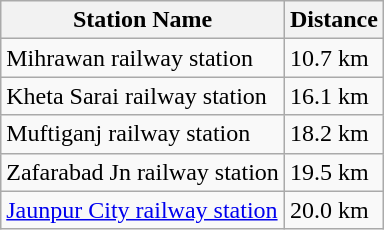<table class="wikitable">
<tr>
<th>Station Name</th>
<th>Distance</th>
</tr>
<tr>
<td>Mihrawan railway station</td>
<td>10.7 km</td>
</tr>
<tr>
<td>Kheta Sarai railway station</td>
<td>16.1 km</td>
</tr>
<tr>
<td>Muftiganj railway station</td>
<td>18.2 km</td>
</tr>
<tr>
<td>Zafarabad Jn railway station</td>
<td>19.5 km</td>
</tr>
<tr>
<td><a href='#'>Jaunpur City railway station</a></td>
<td>20.0 km</td>
</tr>
</table>
